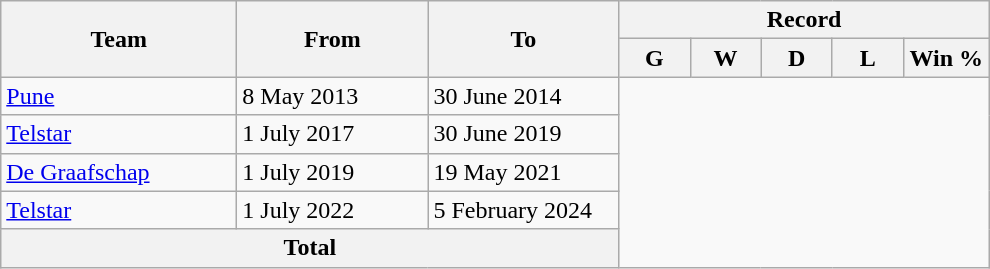<table class="wikitable" style="text-align: center">
<tr>
<th rowspan=2! width=150>Team</th>
<th rowspan=2! width=120>From</th>
<th rowspan=2! width=120>To</th>
<th colspan=7>Record</th>
</tr>
<tr>
<th width=40>G</th>
<th width=40>W</th>
<th width=40>D</th>
<th width=40>L</th>
<th width=50>Win %</th>
</tr>
<tr>
<td align=left><a href='#'>Pune</a></td>
<td align=left>8 May 2013</td>
<td align=left>30 June 2014<br></td>
</tr>
<tr>
<td align=left><a href='#'>Telstar</a></td>
<td align=left>1 July 2017</td>
<td align=left>30 June 2019<br></td>
</tr>
<tr>
<td align=left><a href='#'>De Graafschap</a></td>
<td align=left>1 July 2019</td>
<td align=left>19 May 2021<br></td>
</tr>
<tr>
<td align=left><a href='#'>Telstar</a></td>
<td align=left>1 July 2022</td>
<td align=left>5 February 2024<br></td>
</tr>
<tr>
<th colspan="3">Total<br></th>
</tr>
</table>
